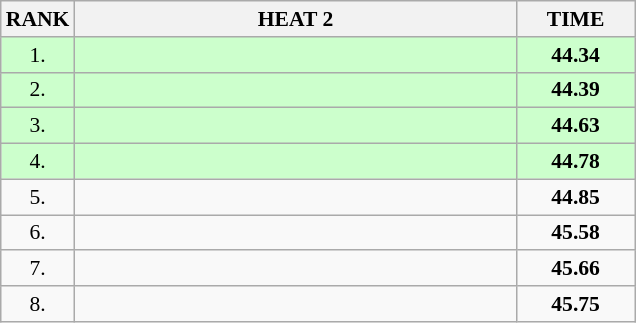<table class="wikitable" style="border-collapse: collapse; font-size: 90%;">
<tr>
<th>RANK</th>
<th style="width: 20em">HEAT 2</th>
<th style="width: 5em">TIME</th>
</tr>
<tr style="background:#ccffcc;">
<td align="center">1.</td>
<td></td>
<td align="center"><strong>44.34</strong></td>
</tr>
<tr style="background:#ccffcc;">
<td align="center">2.</td>
<td></td>
<td align="center"><strong>44.39</strong></td>
</tr>
<tr style="background:#ccffcc;">
<td align="center">3.</td>
<td></td>
<td align="center"><strong>44.63</strong></td>
</tr>
<tr style="background:#ccffcc;">
<td align="center">4.</td>
<td></td>
<td align="center"><strong>44.78</strong></td>
</tr>
<tr>
<td align="center">5.</td>
<td></td>
<td align="center"><strong>44.85</strong></td>
</tr>
<tr>
<td align="center">6.</td>
<td></td>
<td align="center"><strong>45.58</strong></td>
</tr>
<tr>
<td align="center">7.</td>
<td></td>
<td align="center"><strong>45.66</strong></td>
</tr>
<tr>
<td align="center">8.</td>
<td></td>
<td align="center"><strong>45.75</strong></td>
</tr>
</table>
